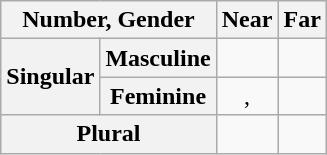<table class="wikitable" style="text-align: center; margin-right: 20px;">
<tr>
<th colspan="2">Number, Gender</th>
<th>Near</th>
<th>Far</th>
</tr>
<tr>
<th rowspan="2">Singular</th>
<th>Masculine</th>
<td> </td>
<td> </td>
</tr>
<tr>
<th>Feminine</th>
<td> ,  </td>
<td> <br></td>
</tr>
<tr>
<th colspan="2">Plural</th>
<td> </td>
<td> </td>
</tr>
</table>
